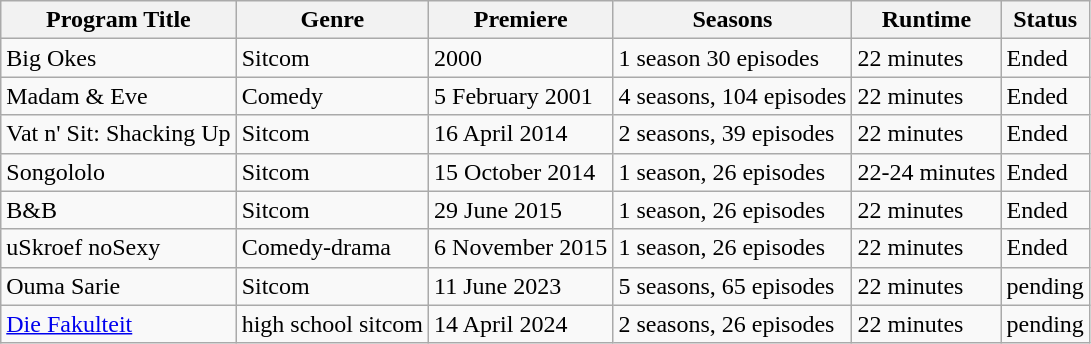<table class="wikitable">
<tr>
<th>Program Title</th>
<th>Genre</th>
<th>Premiere</th>
<th>Seasons</th>
<th>Runtime</th>
<th>Status</th>
</tr>
<tr>
<td>Big Okes</td>
<td>Sitcom</td>
<td>2000</td>
<td>1 season 30 episodes</td>
<td>22 minutes</td>
<td>Ended</td>
</tr>
<tr>
<td>Madam & Eve</td>
<td>Comedy</td>
<td>5 February 2001</td>
<td>4 seasons, 104 episodes</td>
<td>22 minutes</td>
<td>Ended</td>
</tr>
<tr>
<td>Vat n' Sit: Shacking Up</td>
<td>Sitcom</td>
<td>16 April 2014</td>
<td>2 seasons, 39 episodes</td>
<td>22 minutes</td>
<td>Ended</td>
</tr>
<tr>
<td>Songololo</td>
<td>Sitcom</td>
<td>15 October 2014</td>
<td>1 season, 26 episodes</td>
<td>22-24 minutes</td>
<td>Ended</td>
</tr>
<tr>
<td>B&B</td>
<td>Sitcom</td>
<td>29 June 2015</td>
<td>1 season, 26 episodes</td>
<td>22 minutes</td>
<td>Ended</td>
</tr>
<tr>
<td>uSkroef noSexy</td>
<td>Comedy-drama</td>
<td>6 November 2015</td>
<td>1 season, 26 episodes</td>
<td>22 minutes</td>
<td>Ended</td>
</tr>
<tr>
<td>Ouma Sarie</td>
<td>Sitcom</td>
<td>11 June 2023</td>
<td>5 seasons, 65 episodes</td>
<td>22 minutes</td>
<td>pending</td>
</tr>
<tr>
<td><a href='#'>Die Fakulteit</a></td>
<td>high school sitcom</td>
<td>14 April 2024</td>
<td>2 seasons, 26 episodes</td>
<td>22 minutes</td>
<td>pending</td>
</tr>
</table>
